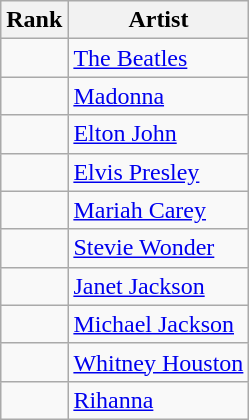<table class="wikitable">
<tr>
<th>Rank</th>
<th>Artist</th>
</tr>
<tr>
<td></td>
<td><a href='#'>The Beatles</a></td>
</tr>
<tr>
<td></td>
<td><a href='#'>Madonna</a></td>
</tr>
<tr>
<td></td>
<td><a href='#'>Elton John</a></td>
</tr>
<tr>
<td></td>
<td><a href='#'>Elvis Presley</a></td>
</tr>
<tr>
<td></td>
<td><a href='#'>Mariah Carey</a></td>
</tr>
<tr>
<td></td>
<td><a href='#'>Stevie Wonder</a></td>
</tr>
<tr>
<td></td>
<td><a href='#'>Janet Jackson</a></td>
</tr>
<tr>
<td></td>
<td><a href='#'>Michael Jackson</a></td>
</tr>
<tr>
<td></td>
<td><a href='#'>Whitney Houston</a></td>
</tr>
<tr>
<td></td>
<td><a href='#'>Rihanna</a></td>
</tr>
</table>
